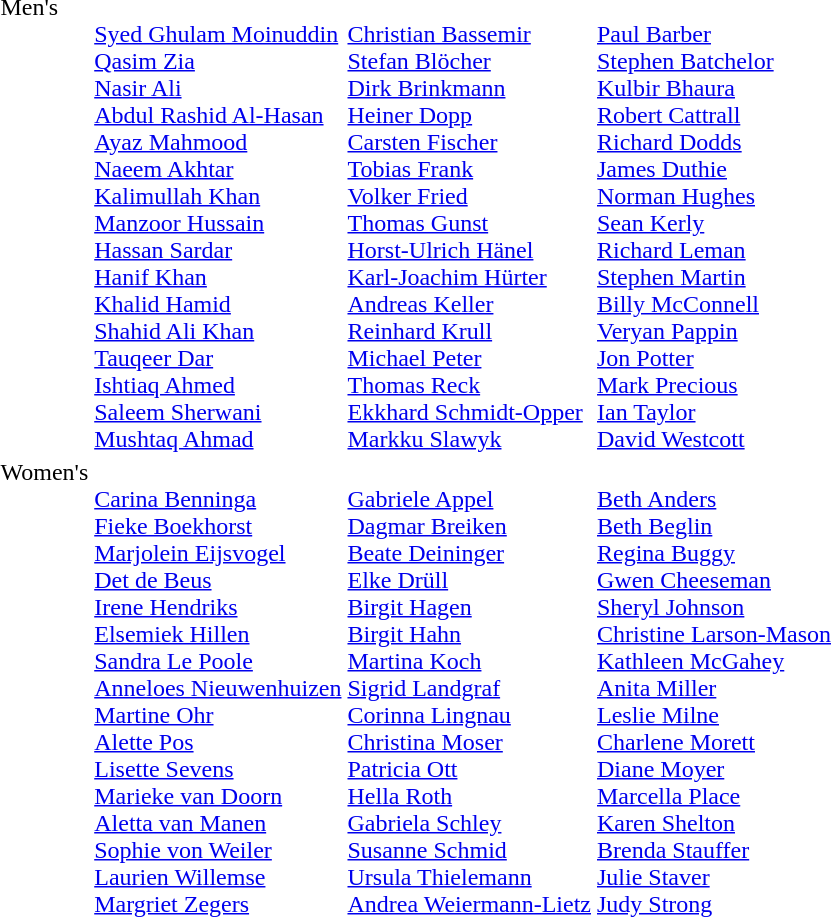<table>
<tr valign="top">
<td>Men's<br></td>
<td><br><a href='#'>Syed Ghulam Moinuddin</a><br><a href='#'>Qasim Zia</a><br><a href='#'>Nasir Ali</a><br><a href='#'>Abdul Rashid Al-Hasan</a><br><a href='#'>Ayaz Mahmood</a><br><a href='#'>Naeem Akhtar</a><br><a href='#'>Kalimullah Khan</a><br><a href='#'>Manzoor Hussain</a><br><a href='#'>Hassan Sardar</a><br><a href='#'>Hanif Khan</a><br><a href='#'>Khalid Hamid</a><br><a href='#'>Shahid Ali Khan</a><br><a href='#'>Tauqeer Dar</a><br><a href='#'>Ishtiaq Ahmed</a><br><a href='#'>Saleem Sherwani</a><br><a href='#'>Mushtaq Ahmad</a></td>
<td valign=top><br><a href='#'>Christian Bassemir</a><br><a href='#'>Stefan Blöcher</a><br><a href='#'>Dirk Brinkmann</a><br><a href='#'>Heiner Dopp</a><br><a href='#'>Carsten Fischer</a><br><a href='#'>Tobias Frank</a><br><a href='#'>Volker Fried</a><br><a href='#'>Thomas Gunst</a><br><a href='#'>Horst-Ulrich Hänel</a><br><a href='#'>Karl-Joachim Hürter</a><br><a href='#'>Andreas Keller</a><br><a href='#'>Reinhard Krull</a><br><a href='#'>Michael Peter</a><br><a href='#'>Thomas Reck</a><br><a href='#'>Ekkhard Schmidt-Opper</a><br><a href='#'>Markku Slawyk</a></td>
<td><br><a href='#'>Paul Barber</a><br><a href='#'>Stephen Batchelor</a><br><a href='#'>Kulbir Bhaura</a><br><a href='#'>Robert Cattrall</a><br><a href='#'>Richard Dodds</a><br><a href='#'>James Duthie</a><br><a href='#'>Norman Hughes</a><br><a href='#'>Sean Kerly</a><br><a href='#'>Richard Leman</a><br><a href='#'>Stephen Martin</a><br><a href='#'>Billy McConnell</a><br><a href='#'>Veryan Pappin</a><br><a href='#'>Jon Potter</a><br><a href='#'>Mark Precious</a><br><a href='#'>Ian Taylor</a><br><a href='#'>David Westcott</a></td>
</tr>
<tr valign="top">
<td>Women's<br></td>
<td><br><a href='#'>Carina Benninga</a><br><a href='#'>Fieke Boekhorst</a><br><a href='#'>Marjolein Eijsvogel</a><br><a href='#'>Det de Beus</a><br><a href='#'>Irene Hendriks</a><br><a href='#'>Elsemiek Hillen</a><br><a href='#'>Sandra Le Poole</a><br><a href='#'>Anneloes Nieuwenhuizen</a><br><a href='#'>Martine Ohr</a><br><a href='#'>Alette Pos</a><br><a href='#'>Lisette Sevens</a><br><a href='#'>Marieke van Doorn</a><br><a href='#'>Aletta van Manen</a><br><a href='#'>Sophie von Weiler</a><br><a href='#'>Laurien Willemse</a><br><a href='#'>Margriet Zegers</a></td>
<td><br><a href='#'>Gabriele Appel</a><br><a href='#'>Dagmar Breiken</a><br><a href='#'>Beate Deininger</a><br><a href='#'>Elke Drüll</a><br><a href='#'>Birgit Hagen</a><br><a href='#'>Birgit Hahn</a><br><a href='#'>Martina Koch</a><br><a href='#'>Sigrid Landgraf</a><br><a href='#'>Corinna Lingnau</a><br><a href='#'>Christina Moser</a><br><a href='#'>Patricia Ott</a><br><a href='#'>Hella Roth</a><br><a href='#'>Gabriela Schley</a><br><a href='#'>Susanne Schmid</a><br><a href='#'>Ursula Thielemann</a><br><a href='#'>Andrea Weiermann-Lietz</a></td>
<td><br><a href='#'>Beth Anders</a><br><a href='#'>Beth Beglin</a><br><a href='#'>Regina Buggy</a><br><a href='#'>Gwen Cheeseman</a><br><a href='#'>Sheryl Johnson</a><br><a href='#'>Christine Larson-Mason</a><br><a href='#'>Kathleen McGahey</a><br><a href='#'>Anita Miller</a><br><a href='#'>Leslie Milne</a><br><a href='#'>Charlene Morett</a><br><a href='#'>Diane Moyer</a><br><a href='#'>Marcella Place</a><br><a href='#'>Karen Shelton</a><br><a href='#'>Brenda Stauffer</a><br><a href='#'>Julie Staver</a><br><a href='#'>Judy Strong</a></td>
</tr>
</table>
